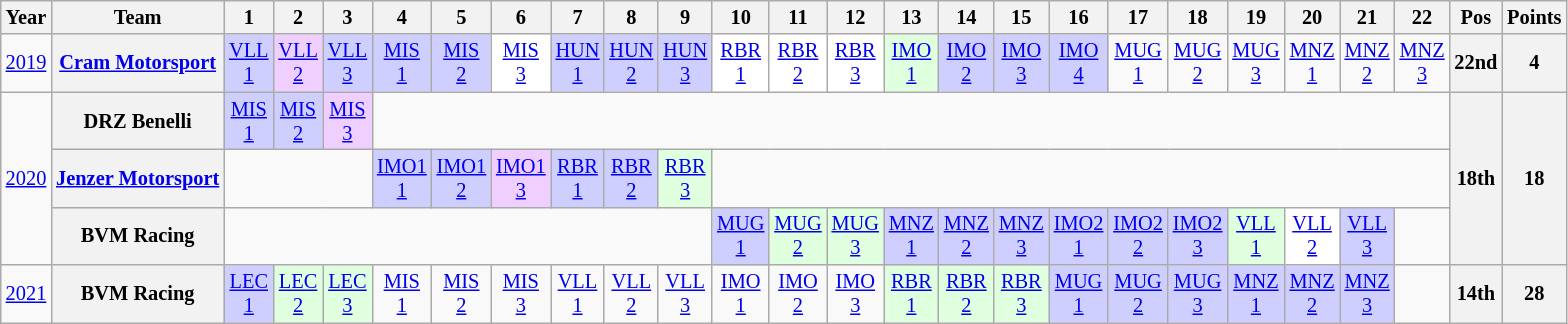<table class="wikitable" style="text-align:center; font-size:85%">
<tr>
<th>Year</th>
<th>Team</th>
<th>1</th>
<th>2</th>
<th>3</th>
<th>4</th>
<th>5</th>
<th>6</th>
<th>7</th>
<th>8</th>
<th>9</th>
<th>10</th>
<th>11</th>
<th>12</th>
<th>13</th>
<th>14</th>
<th>15</th>
<th>16</th>
<th>17</th>
<th>18</th>
<th>19</th>
<th>20</th>
<th>21</th>
<th>22</th>
<th>Pos</th>
<th>Points</th>
</tr>
<tr>
<td><a href='#'>2019</a></td>
<th nowrap><a href='#'>Cram Motorsport</a></th>
<td style="background:#CFCFFF;"><a href='#'>VLL<br>1</a><br></td>
<td style="background:#EFCFFF;"><a href='#'>VLL<br>2</a><br></td>
<td style="background:#CFCFFF;"><a href='#'>VLL<br>3</a><br></td>
<td style="background:#CFCFFF;"><a href='#'>MIS<br>1</a><br></td>
<td style="background:#CFCFFF;"><a href='#'>MIS<br>2</a><br></td>
<td style="background:#FFFFFF;"><a href='#'>MIS<br>3</a><br></td>
<td style="background:#CFCFFF;"><a href='#'>HUN<br>1</a><br></td>
<td style="background:#CFCFFF;"><a href='#'>HUN<br>2</a><br></td>
<td style="background:#CFCFFF;"><a href='#'>HUN<br>3</a><br></td>
<td style="background:#FFFFFF;"><a href='#'>RBR<br>1</a><br></td>
<td style="background:#FFFFFF;"><a href='#'>RBR<br>2</a><br></td>
<td style="background:#FFFFFF;"><a href='#'>RBR<br>3</a><br></td>
<td style="background:#DFFFDF;"><a href='#'>IMO<br>1</a><br></td>
<td style="background:#CFCFFF;"><a href='#'>IMO<br>2</a><br></td>
<td style="background:#CFCFFF;"><a href='#'>IMO<br>3</a><br></td>
<td style="background:#CFCFFF;"><a href='#'>IMO<br>4</a><br></td>
<td style="background:#;"><a href='#'>MUG<br>1</a></td>
<td style="background:#;"><a href='#'>MUG<br>2</a></td>
<td style="background:#;"><a href='#'>MUG<br>3</a></td>
<td style="background:#;"><a href='#'>MNZ<br>1</a></td>
<td style="background:#;"><a href='#'>MNZ<br>2</a></td>
<td style="background:#;"><a href='#'>MNZ<br>3</a></td>
<th>22nd</th>
<th>4</th>
</tr>
<tr>
<td rowspan="3"><a href='#'>2020</a></td>
<th nowrap>DRZ Benelli</th>
<td style="background:#CFCFFF;"><a href='#'>MIS<br>1</a><br></td>
<td style="background:#CFCFFF;"><a href='#'>MIS<br>2</a><br></td>
<td style="background:#EFCFFF;"><a href='#'>MIS<br>3</a><br></td>
<td colspan=19></td>
<th rowspan="3">18th</th>
<th rowspan="3">18</th>
</tr>
<tr>
<th nowrap><a href='#'>Jenzer Motorsport</a></th>
<td colspan=3></td>
<td style="background:#CFCFFF;"><a href='#'>IMO1<br>1</a><br></td>
<td style="background:#CFCFFF;"><a href='#'>IMO1<br>2</a><br></td>
<td style="background:#EFCFFF;"><a href='#'>IMO1<br>3</a><br></td>
<td style="background:#CFCFFF;"><a href='#'>RBR<br>1</a><br></td>
<td style="background:#CFCFFF;"><a href='#'>RBR<br>2</a><br></td>
<td style="background:#DFFFDF;"><a href='#'>RBR<br>3</a><br></td>
<td colspan=13></td>
</tr>
<tr>
<th nowrap>BVM Racing</th>
<td colspan=9></td>
<td style="background:#CFCFFF;"><a href='#'>MUG<br>1</a><br></td>
<td style="background:#DFFFDF;"><a href='#'>MUG<br>2</a><br></td>
<td style="background:#DFFFDF;"><a href='#'>MUG<br>3</a><br></td>
<td style="background:#CFCFFF;"><a href='#'>MNZ<br>1</a><br></td>
<td style="background:#CFCFFF;"><a href='#'>MNZ<br>2</a><br></td>
<td style="background:#CFCFFF;"><a href='#'>MNZ<br>3</a><br></td>
<td style="background:#CFCFFF;"><a href='#'>IMO2<br>1</a><br></td>
<td style="background:#CFCFFF;"><a href='#'>IMO2<br>2</a><br></td>
<td style="background:#CFCFFF;"><a href='#'>IMO2<br>3</a><br></td>
<td style="background:#DFFFDF;"><a href='#'>VLL<br>1</a><br></td>
<td style="background:#FFFFFF;"><a href='#'>VLL<br>2</a><br></td>
<td style="background:#CFCFFF;"><a href='#'>VLL<br>3</a><br></td>
<td></td>
</tr>
<tr>
<td><a href='#'>2021</a></td>
<th nowrap>BVM Racing</th>
<td style="background:#CFCFFF;"><a href='#'>LEC<br>1</a><br></td>
<td style="background:#DFFFDF;"><a href='#'>LEC<br>2</a><br></td>
<td style="background:#DFFFDF;"><a href='#'>LEC<br>3</a><br></td>
<td style="background:#;"><a href='#'>MIS<br>1</a></td>
<td style="background:#;"><a href='#'>MIS<br>2</a></td>
<td style="background:#;"><a href='#'>MIS<br>3</a></td>
<td style="background:#;"><a href='#'>VLL<br>1</a></td>
<td style="background:#;"><a href='#'>VLL<br>2</a></td>
<td style="background:#;"><a href='#'>VLL<br>3</a></td>
<td style="background:#;"><a href='#'>IMO<br>1</a></td>
<td style="background:#;"><a href='#'>IMO<br>2</a></td>
<td style="background:#;"><a href='#'>IMO<br>3</a></td>
<td style="background:#DFFFDF;"><a href='#'>RBR<br>1</a><br></td>
<td style="background:#DFFFDF;"><a href='#'>RBR<br>2</a><br></td>
<td style="background:#DFFFDF;"><a href='#'>RBR<br>3</a><br></td>
<td style="background:#CFCFFF;"><a href='#'>MUG<br>1</a><br></td>
<td style="background:#CFCFFF;"><a href='#'>MUG<br>2</a><br></td>
<td style="background:#CFCFFF;"><a href='#'>MUG<br>3</a><br></td>
<td style="background:#CFCFFF;"><a href='#'>MNZ<br>1</a><br></td>
<td style="background:#CFCFFF;"><a href='#'>MNZ<br>2</a><br></td>
<td style="background:#CFCFFF;"><a href='#'>MNZ<br>3</a><br></td>
<td></td>
<th>14th</th>
<th>28</th>
</tr>
</table>
